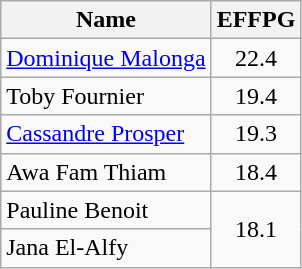<table class="wikitable">
<tr>
<th>Name</th>
<th>EFFPG</th>
</tr>
<tr>
<td> <a href='#'>Dominique Malonga</a></td>
<td align=center>22.4</td>
</tr>
<tr>
<td> Toby Fournier</td>
<td align=center>19.4</td>
</tr>
<tr>
<td> <a href='#'>Cassandre Prosper</a></td>
<td align=center>19.3</td>
</tr>
<tr>
<td> Awa Fam Thiam</td>
<td align=center>18.4</td>
</tr>
<tr>
<td> Pauline Benoit</td>
<td align=center rowspan=2>18.1</td>
</tr>
<tr>
<td> Jana El-Alfy</td>
</tr>
</table>
